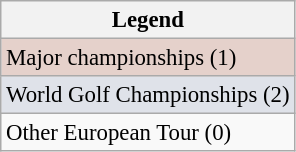<table class="wikitable" style="font-size:95%;">
<tr>
<th>Legend</th>
</tr>
<tr style="background:#e5d1cb;">
<td>Major championships (1)</td>
</tr>
<tr style="background:#dfe2e9;">
<td>World Golf Championships (2)</td>
</tr>
<tr>
<td>Other European Tour (0)</td>
</tr>
</table>
